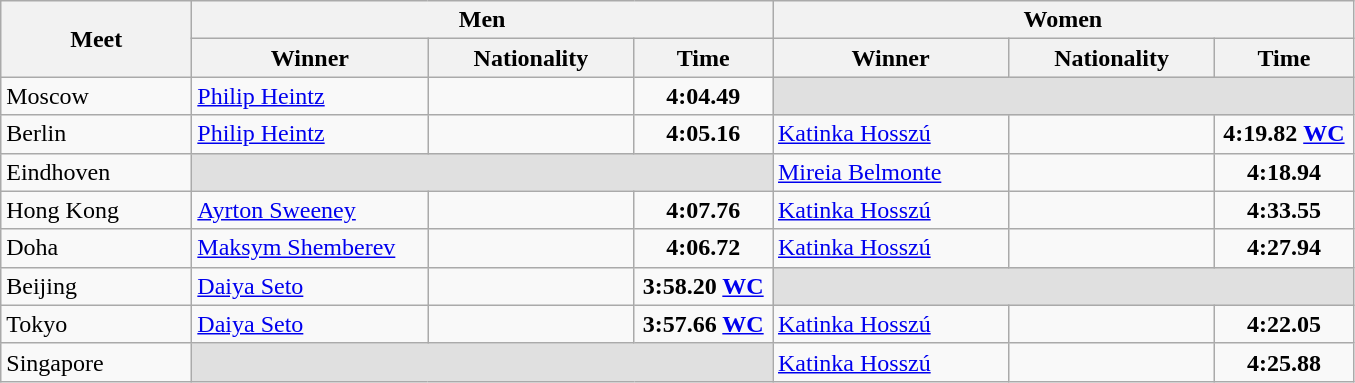<table class="wikitable">
<tr>
<th width=120 rowspan="2">Meet</th>
<th colspan="3">Men</th>
<th colspan="3">Women</th>
</tr>
<tr>
<th width=150>Winner</th>
<th width=130>Nationality</th>
<th width=85>Time</th>
<th width=150>Winner</th>
<th width=130>Nationality</th>
<th width=85>Time</th>
</tr>
<tr>
<td>Moscow</td>
<td><a href='#'>Philip Heintz</a></td>
<td></td>
<td align=center><strong>4:04.49</strong></td>
<td colspan=3 bgcolor=E0E0E0></td>
</tr>
<tr>
<td>Berlin</td>
<td><a href='#'>Philip Heintz</a></td>
<td></td>
<td align=center><strong>4:05.16</strong></td>
<td><a href='#'>Katinka Hosszú</a></td>
<td></td>
<td align=center><strong>4:19.82</strong> <strong><a href='#'>WC</a></strong></td>
</tr>
<tr>
<td>Eindhoven</td>
<td colspan=3 bgcolor=E0E0E0></td>
<td><a href='#'>Mireia Belmonte</a></td>
<td></td>
<td align=center><strong>4:18.94</strong> </td>
</tr>
<tr>
<td>Hong Kong</td>
<td><a href='#'>Ayrton Sweeney</a></td>
<td></td>
<td align=center><strong>4:07.76</strong></td>
<td><a href='#'>Katinka Hosszú</a></td>
<td></td>
<td align=center><strong>4:33.55</strong></td>
</tr>
<tr>
<td>Doha</td>
<td><a href='#'>Maksym Shemberev</a></td>
<td></td>
<td align=center><strong>4:06.72</strong></td>
<td><a href='#'>Katinka Hosszú</a></td>
<td></td>
<td align=center><strong>4:27.94</strong></td>
</tr>
<tr>
<td>Beijing</td>
<td><a href='#'>Daiya Seto</a></td>
<td></td>
<td align=center><strong>3:58.20 <a href='#'>WC</a></strong></td>
<td colspan=3 bgcolor=e0e0e0></td>
</tr>
<tr>
<td>Tokyo</td>
<td><a href='#'>Daiya Seto</a></td>
<td></td>
<td align=center><strong>3:57.66 <a href='#'>WC</a></strong></td>
<td><a href='#'>Katinka Hosszú</a></td>
<td></td>
<td align=center><strong>4:22.05</strong></td>
</tr>
<tr>
<td>Singapore</td>
<td colspan=3 bgcolor=e0e0e0></td>
<td><a href='#'>Katinka Hosszú</a></td>
<td></td>
<td align=center><strong>4:25.88</strong></td>
</tr>
</table>
